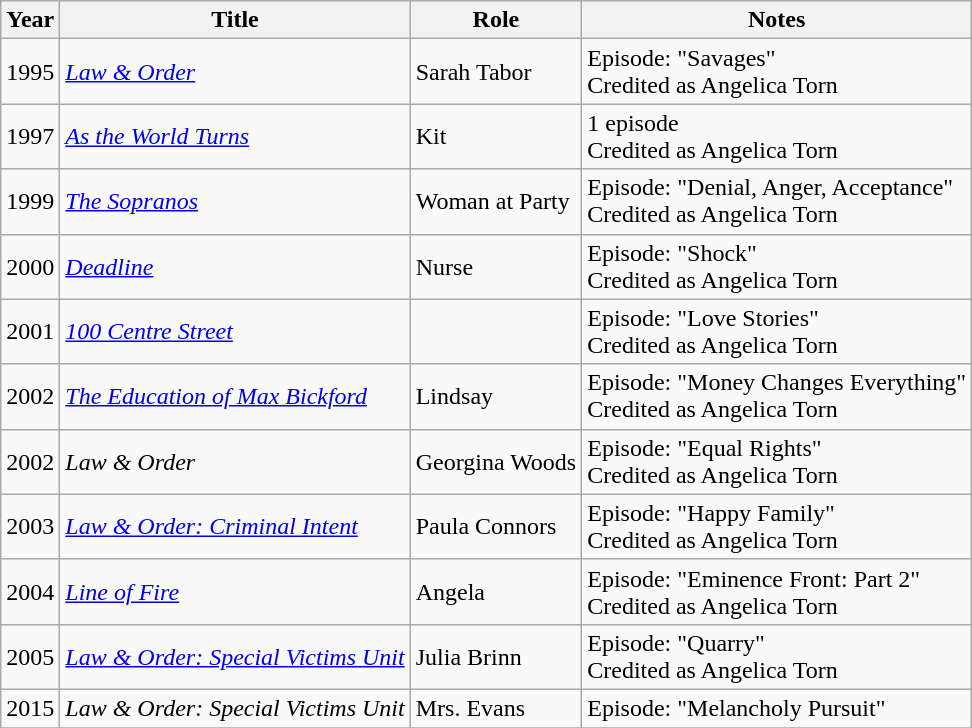<table class="wikitable sortable">
<tr>
<th>Year</th>
<th>Title</th>
<th>Role</th>
<th>Notes</th>
</tr>
<tr>
<td>1995</td>
<td><em><a href='#'>Law & Order</a></em></td>
<td>Sarah Tabor</td>
<td>Episode: "Savages"<br>Credited as Angelica Torn</td>
</tr>
<tr>
<td>1997</td>
<td><em><a href='#'>As the World Turns</a></em></td>
<td>Kit</td>
<td>1 episode<br>Credited as Angelica Torn</td>
</tr>
<tr>
<td>1999</td>
<td><em><a href='#'>The Sopranos</a></em></td>
<td>Woman at Party</td>
<td>Episode: "Denial, Anger, Acceptance"<br>Credited as Angelica Torn</td>
</tr>
<tr>
<td>2000</td>
<td><em><a href='#'>Deadline</a></em></td>
<td>Nurse</td>
<td>Episode: "Shock"<br>Credited as Angelica Torn</td>
</tr>
<tr>
<td>2001</td>
<td><em><a href='#'>100 Centre Street</a></em></td>
<td></td>
<td>Episode: "Love Stories"<br>Credited as Angelica Torn</td>
</tr>
<tr>
<td>2002</td>
<td><em><a href='#'>The Education of Max Bickford</a></em></td>
<td>Lindsay</td>
<td>Episode: "Money Changes Everything"<br>Credited as Angelica Torn</td>
</tr>
<tr>
<td>2002</td>
<td><em>Law & Order</em></td>
<td>Georgina Woods</td>
<td>Episode: "Equal Rights"<br>Credited as Angelica Torn</td>
</tr>
<tr>
<td>2003</td>
<td><em><a href='#'>Law & Order: Criminal Intent</a></em></td>
<td>Paula Connors</td>
<td>Episode: "Happy Family"<br>Credited as Angelica Torn</td>
</tr>
<tr>
<td>2004</td>
<td><em><a href='#'>Line of Fire</a></em></td>
<td>Angela</td>
<td>Episode: "Eminence Front: Part 2"<br>Credited as Angelica Torn</td>
</tr>
<tr>
<td>2005</td>
<td><em><a href='#'>Law & Order: Special Victims Unit</a></em></td>
<td>Julia Brinn</td>
<td>Episode: "Quarry"<br>Credited as Angelica Torn</td>
</tr>
<tr>
<td>2015</td>
<td><em>Law & Order: Special Victims Unit</em></td>
<td>Mrs. Evans</td>
<td>Episode: "Melancholy Pursuit"</td>
</tr>
<tr>
</tr>
</table>
